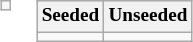<table>
<tr valign=top>
<td><br><table class="wikitable" style="font-size:80%">
<tr>
<td valign=top></td>
</tr>
</table>
</td>
<td><br><table class="wikitable" style="font-size:80%">
<tr>
<th width=50%>Seeded</th>
<th width=50%>Unseeded</th>
</tr>
<tr>
<td valign=top></td>
<td valign=top></td>
</tr>
</table>
</td>
</tr>
</table>
